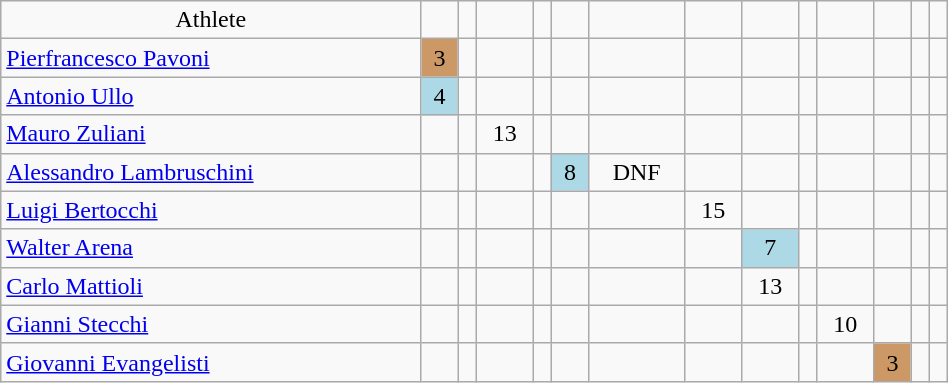<table class="wikitable" style="text-align: center; font-size:100%" width=50%">
<tr>
<td>Athlete</td>
<td></td>
<td></td>
<td></td>
<td></td>
<td></td>
<td></td>
<td></td>
<td></td>
<td></td>
<td></td>
<td></td>
<td></td>
<td></td>
</tr>
<tr>
<td align=left><a href='#'>Pierfrancesco Pavoni</a></td>
<td bgcolor=cc9966>3</td>
<td></td>
<td></td>
<td></td>
<td></td>
<td></td>
<td></td>
<td></td>
<td></td>
<td></td>
<td></td>
<td></td>
<td></td>
</tr>
<tr>
<td align=left><a href='#'>Antonio Ullo</a></td>
<td bgcolor=lightblue>4</td>
<td></td>
<td></td>
<td></td>
<td></td>
<td></td>
<td></td>
<td></td>
<td></td>
<td></td>
<td></td>
<td></td>
<td></td>
</tr>
<tr>
<td align=left><a href='#'>Mauro Zuliani</a></td>
<td></td>
<td></td>
<td>13</td>
<td></td>
<td></td>
<td></td>
<td></td>
<td></td>
<td></td>
<td></td>
<td></td>
<td></td>
<td></td>
</tr>
<tr>
<td align=left><a href='#'>Alessandro Lambruschini</a></td>
<td></td>
<td></td>
<td></td>
<td></td>
<td bgcolor=lightblue>8</td>
<td>DNF</td>
<td></td>
<td></td>
<td></td>
<td></td>
<td></td>
<td></td>
<td></td>
</tr>
<tr>
<td align=left><a href='#'>Luigi Bertocchi</a></td>
<td></td>
<td></td>
<td></td>
<td></td>
<td></td>
<td></td>
<td>15</td>
<td></td>
<td></td>
<td></td>
<td></td>
<td></td>
<td></td>
</tr>
<tr>
<td align=left><a href='#'>Walter Arena</a></td>
<td></td>
<td></td>
<td></td>
<td></td>
<td></td>
<td></td>
<td></td>
<td bgcolor=lightblue>7</td>
<td></td>
<td></td>
<td></td>
<td></td>
<td></td>
</tr>
<tr>
<td align=left><a href='#'>Carlo Mattioli</a></td>
<td></td>
<td></td>
<td></td>
<td></td>
<td></td>
<td></td>
<td></td>
<td>13</td>
<td></td>
<td></td>
<td></td>
<td></td>
<td></td>
</tr>
<tr>
<td align=left><a href='#'>Gianni Stecchi</a></td>
<td></td>
<td></td>
<td></td>
<td></td>
<td></td>
<td></td>
<td></td>
<td></td>
<td></td>
<td>10</td>
<td></td>
<td></td>
<td></td>
</tr>
<tr>
<td align=left><a href='#'>Giovanni Evangelisti</a></td>
<td></td>
<td></td>
<td></td>
<td></td>
<td></td>
<td></td>
<td></td>
<td></td>
<td></td>
<td></td>
<td bgcolor=cc9966>3</td>
<td></td>
<td></td>
</tr>
</table>
